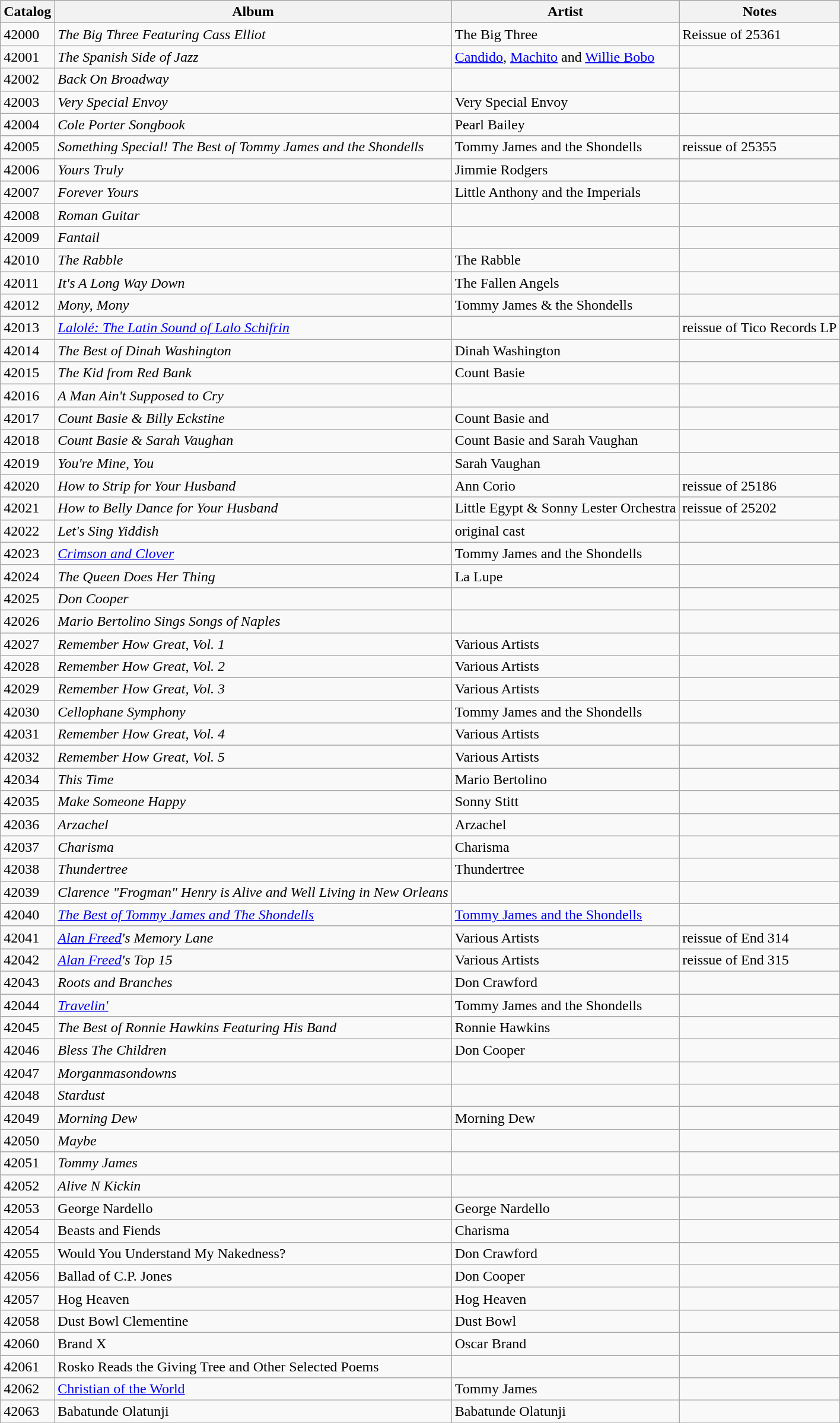<table class="wikitable sortable">
<tr>
<th>Catalog</th>
<th>Album</th>
<th>Artist</th>
<th>Notes</th>
</tr>
<tr>
<td>42000</td>
<td><em>The Big Three Featuring Cass Elliot</em></td>
<td>The Big Three</td>
<td>Reissue of 25361</td>
</tr>
<tr>
<td>42001</td>
<td><em>The Spanish Side of Jazz</em></td>
<td><a href='#'>Candido</a>, <a href='#'>Machito</a> and <a href='#'>Willie Bobo</a></td>
<td></td>
</tr>
<tr>
<td>42002</td>
<td><em>Back On Broadway</em></td>
<td></td>
<td></td>
</tr>
<tr>
<td>42003</td>
<td><em>Very Special Envoy</em></td>
<td>Very Special Envoy</td>
<td></td>
</tr>
<tr>
<td>42004</td>
<td><em>Cole Porter Songbook</em></td>
<td>Pearl Bailey</td>
<td></td>
</tr>
<tr>
<td>42005</td>
<td><em>Something Special! The Best of Tommy James and the Shondells</em></td>
<td>Tommy James and the Shondells</td>
<td>reissue of 25355</td>
</tr>
<tr>
<td>42006</td>
<td><em>Yours Truly</em></td>
<td>Jimmie Rodgers</td>
<td></td>
</tr>
<tr>
<td>42007</td>
<td><em>Forever Yours</em></td>
<td>Little Anthony and the Imperials</td>
<td></td>
</tr>
<tr>
<td>42008</td>
<td><em>Roman Guitar</em></td>
<td></td>
<td></td>
</tr>
<tr>
<td>42009</td>
<td><em>Fantail</em></td>
<td></td>
<td></td>
</tr>
<tr>
<td>42010</td>
<td><em>The Rabble</em></td>
<td>The Rabble</td>
<td></td>
</tr>
<tr>
<td>42011</td>
<td><em>It's A Long Way Down</em></td>
<td>The Fallen Angels</td>
<td></td>
</tr>
<tr>
<td>42012</td>
<td><em>Mony, Mony</em></td>
<td>Tommy James & the Shondells</td>
<td></td>
</tr>
<tr>
<td>42013</td>
<td><em><a href='#'>Lalolé: The Latin Sound of Lalo Schifrin</a></em></td>
<td></td>
<td>reissue of Tico Records LP</td>
</tr>
<tr>
<td>42014</td>
<td><em>The Best of Dinah Washington</em></td>
<td>Dinah Washington</td>
<td></td>
</tr>
<tr>
<td>42015</td>
<td><em>The Kid from Red Bank</em></td>
<td>Count Basie</td>
<td></td>
</tr>
<tr>
<td>42016</td>
<td><em>A Man Ain't Supposed to Cry</em></td>
<td></td>
<td></td>
</tr>
<tr>
<td>42017</td>
<td><em>Count Basie & Billy Eckstine</em></td>
<td>Count Basie and </td>
<td></td>
</tr>
<tr>
<td>42018</td>
<td><em>Count Basie & Sarah Vaughan</em></td>
<td>Count Basie and Sarah Vaughan</td>
<td></td>
</tr>
<tr>
<td>42019</td>
<td><em>You're Mine, You</em></td>
<td>Sarah Vaughan</td>
<td></td>
</tr>
<tr>
<td>42020</td>
<td><em>How to Strip for Your Husband</em></td>
<td>Ann Corio</td>
<td>reissue of 25186</td>
</tr>
<tr>
<td>42021</td>
<td><em>How to Belly Dance for Your Husband</em></td>
<td>Little Egypt & Sonny Lester Orchestra</td>
<td>reissue of 25202</td>
</tr>
<tr>
<td>42022</td>
<td><em>Let's Sing Yiddish</em></td>
<td>original cast</td>
<td></td>
</tr>
<tr>
<td>42023</td>
<td><em><a href='#'>Crimson and Clover</a></em></td>
<td>Tommy James and the Shondells</td>
<td></td>
</tr>
<tr>
<td>42024</td>
<td><em>The Queen Does Her Thing</em></td>
<td>La Lupe</td>
<td></td>
</tr>
<tr>
<td>42025</td>
<td><em>Don Cooper</em></td>
<td></td>
<td></td>
</tr>
<tr>
<td>42026</td>
<td><em>Mario Bertolino Sings Songs of Naples</em></td>
<td></td>
<td></td>
</tr>
<tr>
<td>42027</td>
<td><em>Remember How Great, Vol. 1</em></td>
<td>Various Artists</td>
<td></td>
</tr>
<tr>
<td>42028</td>
<td><em>Remember How Great, Vol. 2</em></td>
<td>Various Artists</td>
<td></td>
</tr>
<tr>
<td>42029</td>
<td><em>Remember How Great, Vol. 3</em></td>
<td>Various Artists</td>
<td></td>
</tr>
<tr>
<td>42030</td>
<td><em>Cellophane Symphony</em></td>
<td>Tommy James and the Shondells</td>
<td></td>
</tr>
<tr>
<td>42031</td>
<td><em>Remember How Great, Vol. 4</em></td>
<td>Various Artists</td>
<td></td>
</tr>
<tr>
<td>42032</td>
<td><em>Remember How Great, Vol. 5</em></td>
<td>Various Artists</td>
<td></td>
</tr>
<tr>
<td>42034</td>
<td><em>This Time</em></td>
<td>Mario Bertolino</td>
<td></td>
</tr>
<tr>
<td>42035</td>
<td><em>Make Someone Happy</em></td>
<td>Sonny Stitt</td>
<td></td>
</tr>
<tr>
<td>42036</td>
<td><em>Arzachel</em></td>
<td>Arzachel</td>
<td></td>
</tr>
<tr>
<td>42037</td>
<td><em>Charisma</em></td>
<td>Charisma</td>
<td></td>
</tr>
<tr>
<td>42038</td>
<td><em>Thundertree</em></td>
<td>Thundertree</td>
<td></td>
</tr>
<tr>
<td>42039</td>
<td><em>Clarence "Frogman" Henry is Alive and Well Living in New Orleans</em></td>
<td></td>
<td></td>
</tr>
<tr>
<td>42040</td>
<td><em><a href='#'>The Best of Tommy James and The Shondells</a></em></td>
<td><a href='#'>Tommy James and the Shondells</a></td>
<td></td>
</tr>
<tr>
<td>42041</td>
<td><em><a href='#'>Alan Freed</a>'s Memory Lane</em></td>
<td>Various Artists</td>
<td>reissue of End 314</td>
</tr>
<tr>
<td>42042</td>
<td><em><a href='#'>Alan Freed</a>'s Top 15</em></td>
<td>Various Artists</td>
<td>reissue of End 315</td>
</tr>
<tr>
<td>42043</td>
<td><em>Roots and Branches</em></td>
<td>Don Crawford</td>
<td></td>
</tr>
<tr>
<td>42044</td>
<td><em><a href='#'>Travelin'</a></em></td>
<td>Tommy James and the Shondells</td>
<td></td>
</tr>
<tr>
<td>42045</td>
<td><em>The Best of Ronnie Hawkins Featuring His Band</em></td>
<td>Ronnie Hawkins</td>
<td></td>
</tr>
<tr>
<td>42046</td>
<td><em>Bless The Children</em></td>
<td>Don Cooper</td>
<td></td>
</tr>
<tr>
<td>42047</td>
<td><em>Morganmasondowns</em></td>
<td></td>
<td></td>
</tr>
<tr>
<td>42048</td>
<td><em>Stardust</em></td>
<td></td>
<td></td>
</tr>
<tr>
<td>42049</td>
<td><em>Morning Dew</em></td>
<td>Morning Dew</td>
<td></td>
</tr>
<tr>
<td>42050</td>
<td><em>Maybe</em></td>
<td></td>
<td></td>
</tr>
<tr>
<td>42051</td>
<td><em>Tommy James</em></td>
<td></td>
<td></td>
</tr>
<tr>
<td>42052</td>
<td><em>Alive N Kickin<strong></td>
<td></td>
<td></td>
</tr>
<tr>
<td>42053</td>
<td></em>George Nardello<em></td>
<td>George Nardello</td>
<td></td>
</tr>
<tr>
<td>42054</td>
<td></em>Beasts and Fiends<em></td>
<td>Charisma</td>
<td></td>
</tr>
<tr>
<td>42055</td>
<td></em>Would You Understand My Nakedness?<em></td>
<td>Don Crawford</td>
<td></td>
</tr>
<tr>
<td>42056</td>
<td></em>Ballad of C.P. Jones<em></td>
<td>Don Cooper</td>
<td></td>
</tr>
<tr>
<td>42057</td>
<td></em>Hog Heaven<em></td>
<td>Hog Heaven</td>
<td></td>
</tr>
<tr>
<td>42058</td>
<td></em>Dust Bowl Clementine<em></td>
<td>Dust Bowl</td>
<td></td>
</tr>
<tr>
<td>42060</td>
<td></em>Brand X<em></td>
<td>Oscar Brand</td>
<td></td>
</tr>
<tr>
<td>42061</td>
<td></em>Rosko Reads the Giving Tree and Other Selected Poems<em></td>
<td></td>
<td></td>
</tr>
<tr>
<td>42062</td>
<td></em><a href='#'>Christian of the World</a><em></td>
<td>Tommy James</td>
<td></td>
</tr>
<tr>
<td>42063</td>
<td></em>Babatunde Olatunji<em></td>
<td>Babatunde Olatunji</td>
<td></td>
</tr>
<tr>
</tr>
</table>
